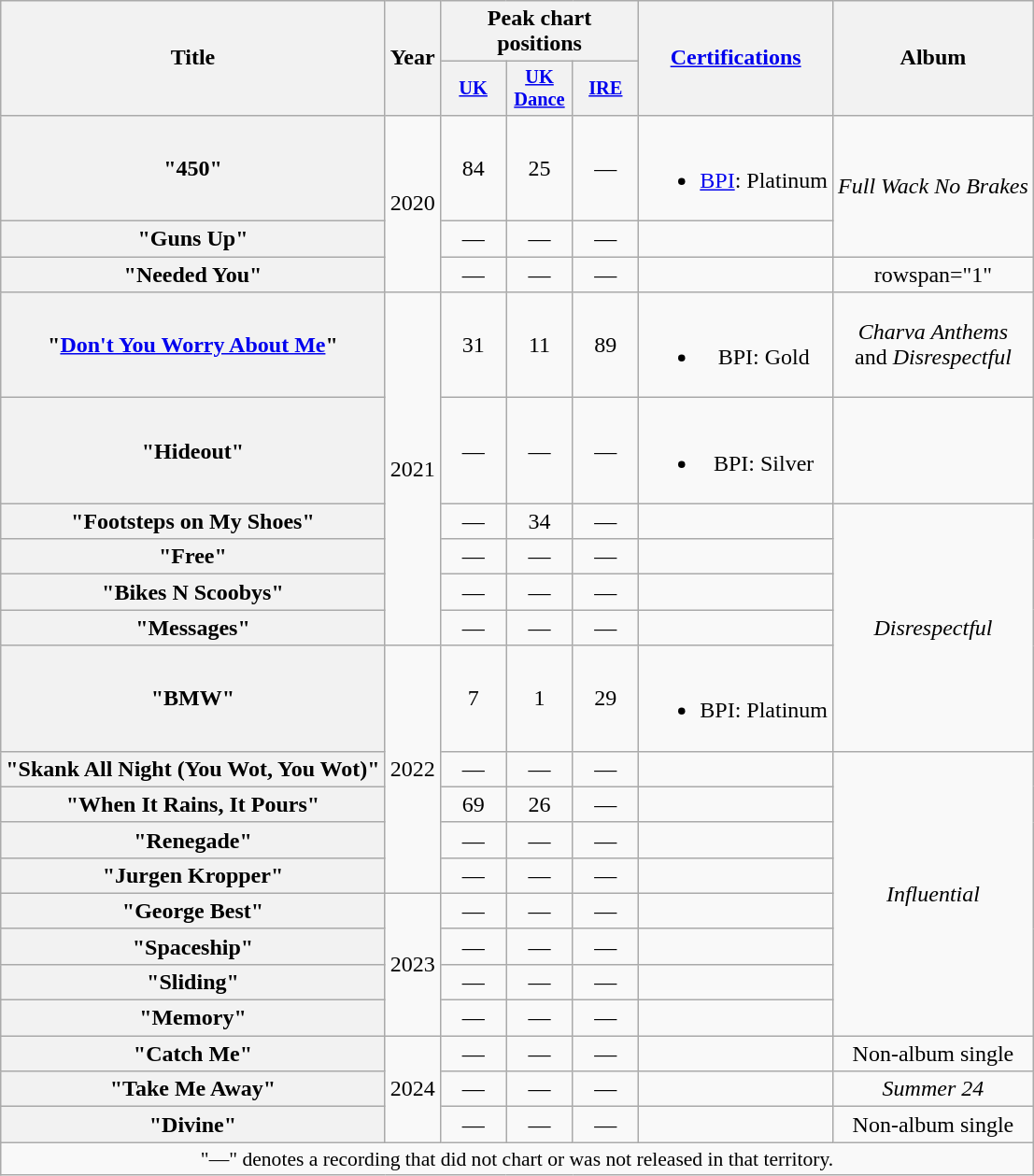<table class="wikitable plainrowheaders" style="text-align:center;">
<tr>
<th scope="col" rowspan="2">Title</th>
<th scope="col" rowspan="2">Year</th>
<th scope="col" colspan="3">Peak chart positions</th>
<th scope="col" rowspan="2"><a href='#'>Certifications</a></th>
<th scope="col" rowspan="2">Album</th>
</tr>
<tr>
<th scope="col" style="width:3em;font-size:85%;"><a href='#'>UK</a><br></th>
<th scope="col" style="width:3em;font-size:85%;"><a href='#'>UK<br>Dance</a><br></th>
<th scope="col" style="width:3em;font-size:85%;"><a href='#'>IRE</a><br></th>
</tr>
<tr>
<th scope="row">"450"<br></th>
<td rowspan="3">2020</td>
<td>84</td>
<td>25</td>
<td>—</td>
<td><br><ul><li><a href='#'>BPI</a>: Platinum</li></ul></td>
<td rowspan="2"><em>Full Wack No Brakes</em></td>
</tr>
<tr>
<th scope="row">"Guns Up"</th>
<td>—</td>
<td>—</td>
<td>—</td>
<td></td>
</tr>
<tr>
<th scope="row">"Needed You"</th>
<td>—</td>
<td>—</td>
<td>—</td>
<td></td>
<td>rowspan="1" </td>
</tr>
<tr>
<th scope="row">"<a href='#'>Don't You Worry About Me</a>"</th>
<td rowspan="6">2021</td>
<td>31</td>
<td>11</td>
<td>89</td>
<td><br><ul><li>BPI: Gold</li></ul></td>
<td><em>Charva Anthems</em> <br> and <em>Disrespectful</em></td>
</tr>
<tr>
<th scope="row">"Hideout"<br></th>
<td>—</td>
<td>—</td>
<td>—</td>
<td><br><ul><li>BPI: Silver</li></ul></td>
<td></td>
</tr>
<tr>
<th scope="row">"Footsteps on My Shoes"<br></th>
<td>—</td>
<td>34</td>
<td>—</td>
<td></td>
<td rowspan="5"><em>Disrespectful</em></td>
</tr>
<tr>
<th scope="row">"Free"<br></th>
<td>—</td>
<td>—</td>
<td>—</td>
<td></td>
</tr>
<tr>
<th scope="row">"Bikes N Scoobys"</th>
<td>—</td>
<td>—</td>
<td>—</td>
<td></td>
</tr>
<tr>
<th scope="row">"Messages"</th>
<td>—</td>
<td>—</td>
<td>—</td>
<td></td>
</tr>
<tr>
<th scope="row">"BMW"</th>
<td rowspan="5">2022</td>
<td>7</td>
<td>1</td>
<td>29<br></td>
<td><br><ul><li>BPI: Platinum</li></ul></td>
</tr>
<tr>
<th scope="row">"Skank All Night (You Wot, You Wot)"<br></th>
<td>—</td>
<td>—</td>
<td>—</td>
<td></td>
<td rowspan="8"><em>Influential</em></td>
</tr>
<tr>
<th scope="row">"When It Rains, It Pours"</th>
<td>69</td>
<td>26</td>
<td>—</td>
<td></td>
</tr>
<tr>
<th scope="row">"Renegade"</th>
<td>—</td>
<td>—</td>
<td>—</td>
<td></td>
</tr>
<tr>
<th scope="row">"Jurgen Kropper"<br></th>
<td>—</td>
<td>—</td>
<td>—</td>
<td></td>
</tr>
<tr>
<th scope="row">"George Best"<br></th>
<td rowspan="4">2023</td>
<td>—</td>
<td>—</td>
<td>—</td>
<td></td>
</tr>
<tr>
<th scope="row">"Spaceship"</th>
<td>—</td>
<td>—</td>
<td>—</td>
<td></td>
</tr>
<tr>
<th scope="row">"Sliding"<br></th>
<td>—</td>
<td>—</td>
<td>—</td>
<td></td>
</tr>
<tr>
<th scope="row">"Memory"</th>
<td>—</td>
<td>—</td>
<td>—</td>
<td></td>
</tr>
<tr>
<th scope="row">"Catch Me"<br></th>
<td rowspan="3">2024</td>
<td>—</td>
<td>—</td>
<td>—</td>
<td></td>
<td>Non-album single</td>
</tr>
<tr>
<th scope="row">"Take Me Away"<br></th>
<td>—</td>
<td>—</td>
<td>—</td>
<td></td>
<td><em>Summer 24</em></td>
</tr>
<tr>
<th scope="row">"Divine"</th>
<td>—</td>
<td>—</td>
<td>—</td>
<td></td>
<td>Non-album single</td>
</tr>
<tr>
<td colspan="16" style="font-size:90%">"—" denotes a recording that did not chart or was not released in that territory.</td>
</tr>
</table>
